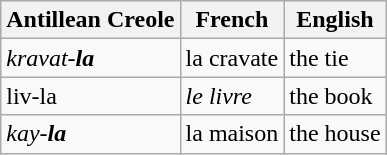<table class="wikitable">
<tr>
<th>Antillean Creole</th>
<th>French</th>
<th>English</th>
</tr>
<tr>
<td><em>kravat-<strong>la<strong><em></td>
<td></em>la cravate<em></td>
<td>the tie</td>
</tr>
<tr>
<td></em>liv-</strong>la</em></strong></td>
<td><em>le livre</em></td>
<td>the book</td>
</tr>
<tr>
<td><em>kay-<strong>la<strong><em></td>
<td></em>la maison<em></td>
<td>the house</td>
</tr>
</table>
